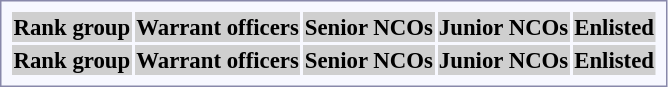<table style="border:1px solid #8888aa; background-color:#f7f8ff; padding:5px; font-size:95%; margin: 0px 12px 12px 0px;">
<tr style="text-align:center; background:#cfcfcf;">
<th>Rank group</th>
<th colspan=8>Warrant officers</th>
<th colspan=14>Senior NCOs</th>
<th colspan=6>Junior NCOs</th>
<th colspan=8>Enlisted<br>

</th>
</tr>
<tr style="text-align:center; background:#cfcfcf;">
<th>Rank group</th>
<th colspan=8>Warrant officers</th>
<th colspan=14>Senior NCOs</th>
<th colspan=6>Junior NCOs</th>
<th colspan=8>Enlisted</th>
</tr>
</table>
